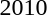<table>
<tr>
<td>2010<br></td>
<td></td>
<td></td>
<td></td>
</tr>
</table>
